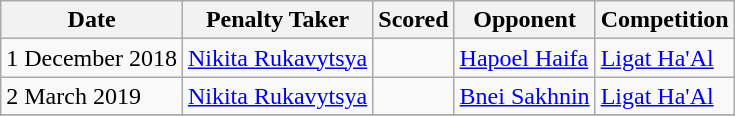<table class="wikitable">
<tr>
<th>Date</th>
<th>Penalty Taker</th>
<th>Scored</th>
<th>Opponent</th>
<th>Competition</th>
</tr>
<tr>
<td>1 December 2018</td>
<td><a href='#'>Nikita Rukavytsya</a></td>
<td></td>
<td><a href='#'>Hapoel Haifa</a></td>
<td><a href='#'>Ligat Ha'Al</a></td>
</tr>
<tr>
<td>2 March 2019</td>
<td><a href='#'>Nikita Rukavytsya</a></td>
<td></td>
<td><a href='#'>Bnei Sakhnin</a></td>
<td><a href='#'>Ligat Ha'Al</a></td>
</tr>
<tr>
</tr>
</table>
